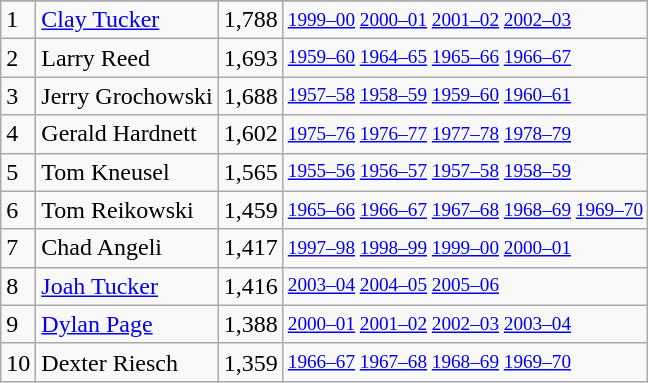<table class="wikitable">
<tr>
</tr>
<tr>
<td>1</td>
<td><a href='#'>Clay Tucker</a></td>
<td>1,788</td>
<td style="font-size:80%;"><a href='#'>1999–00</a> <a href='#'>2000–01</a> <a href='#'>2001–02</a> <a href='#'>2002–03</a></td>
</tr>
<tr>
<td>2</td>
<td>Larry Reed</td>
<td>1,693</td>
<td style="font-size:80%;"><a href='#'>1959–60</a> <a href='#'>1964–65</a> <a href='#'>1965–66</a> <a href='#'>1966–67</a></td>
</tr>
<tr>
<td>3</td>
<td>Jerry Grochowski</td>
<td>1,688</td>
<td style="font-size:80%;"><a href='#'>1957–58</a> <a href='#'>1958–59</a> <a href='#'>1959–60</a> <a href='#'>1960–61</a></td>
</tr>
<tr>
<td>4</td>
<td>Gerald Hardnett</td>
<td>1,602</td>
<td style="font-size:80%;"><a href='#'>1975–76</a> <a href='#'>1976–77</a> <a href='#'>1977–78</a> <a href='#'>1978–79</a></td>
</tr>
<tr>
<td>5</td>
<td>Tom Kneusel</td>
<td>1,565</td>
<td style="font-size:80%;"><a href='#'>1955–56</a> <a href='#'>1956–57</a> <a href='#'>1957–58</a> <a href='#'>1958–59</a></td>
</tr>
<tr>
<td>6</td>
<td>Tom Reikowski</td>
<td>1,459</td>
<td style="font-size:80%;"><a href='#'>1965–66</a> <a href='#'>1966–67</a> <a href='#'>1967–68</a> <a href='#'>1968–69</a> <a href='#'>1969–70</a></td>
</tr>
<tr>
<td>7</td>
<td>Chad Angeli</td>
<td>1,417</td>
<td style="font-size:80%;"><a href='#'>1997–98</a> <a href='#'>1998–99</a> <a href='#'>1999–00</a> <a href='#'>2000–01</a></td>
</tr>
<tr>
<td>8</td>
<td><a href='#'>Joah Tucker</a></td>
<td>1,416</td>
<td style="font-size:80%;"><a href='#'>2003–04</a> <a href='#'>2004–05</a> <a href='#'>2005–06</a></td>
</tr>
<tr>
<td>9</td>
<td><a href='#'>Dylan Page</a></td>
<td>1,388</td>
<td style="font-size:80%;"><a href='#'>2000–01</a> <a href='#'>2001–02</a> <a href='#'>2002–03</a> <a href='#'>2003–04</a></td>
</tr>
<tr>
<td>10</td>
<td>Dexter Riesch</td>
<td>1,359</td>
<td style="font-size:80%;"><a href='#'>1966–67</a> <a href='#'>1967–68</a> <a href='#'>1968–69</a> <a href='#'>1969–70</a></td>
</tr>
</table>
